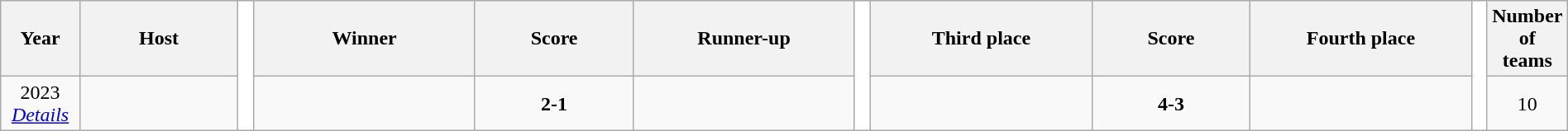<table class="wikitable" style="text-align:center;width:100%">
<tr>
<th width=5%>Year</th>
<th width=10%>Host</th>
<th rowspan="6" style="width:1%;background:#fff"></th>
<th width=14%>Winner</th>
<th width=10%>Score</th>
<th width=14%>Runner-up</th>
<th rowspan="6" style="width:1%;background:#fff"></th>
<th width=14%>Third place</th>
<th width=10%>Score</th>
<th width=14%>Fourth place</th>
<th rowspan="6" style="width:1%;background:#fff"></th>
<th width=4%>Number of teams</th>
</tr>
<tr>
<td>2023<br> <em><a href='#'>Details</a></em></td>
<td></td>
<td><strong></strong></td>
<td><strong>2-1</strong></td>
<td></td>
<td></td>
<td><strong>4-3</strong></td>
<td></td>
<td>10</td>
</tr>
</table>
